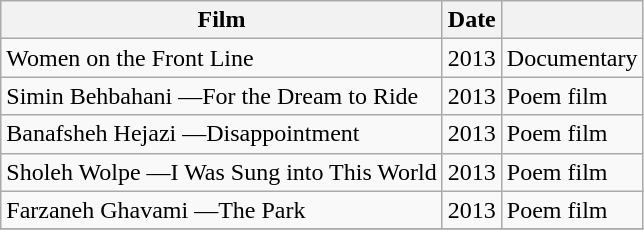<table class="wikitable">
<tr>
<th>Film</th>
<th>Date</th>
<th></th>
</tr>
<tr>
<td>Women on the Front Line</td>
<td>2013</td>
<td>Documentary</td>
</tr>
<tr>
<td>Simin Behbahani —For the Dream to Ride</td>
<td>2013</td>
<td>Poem film</td>
</tr>
<tr>
<td>Banafsheh Hejazi —Disappointment</td>
<td>2013</td>
<td>Poem film</td>
</tr>
<tr>
<td>Sholeh Wolpe —I Was Sung into This World</td>
<td>2013</td>
<td>Poem film</td>
</tr>
<tr>
<td>Farzaneh Ghavami —The Park</td>
<td>2013</td>
<td>Poem film</td>
</tr>
<tr>
</tr>
</table>
